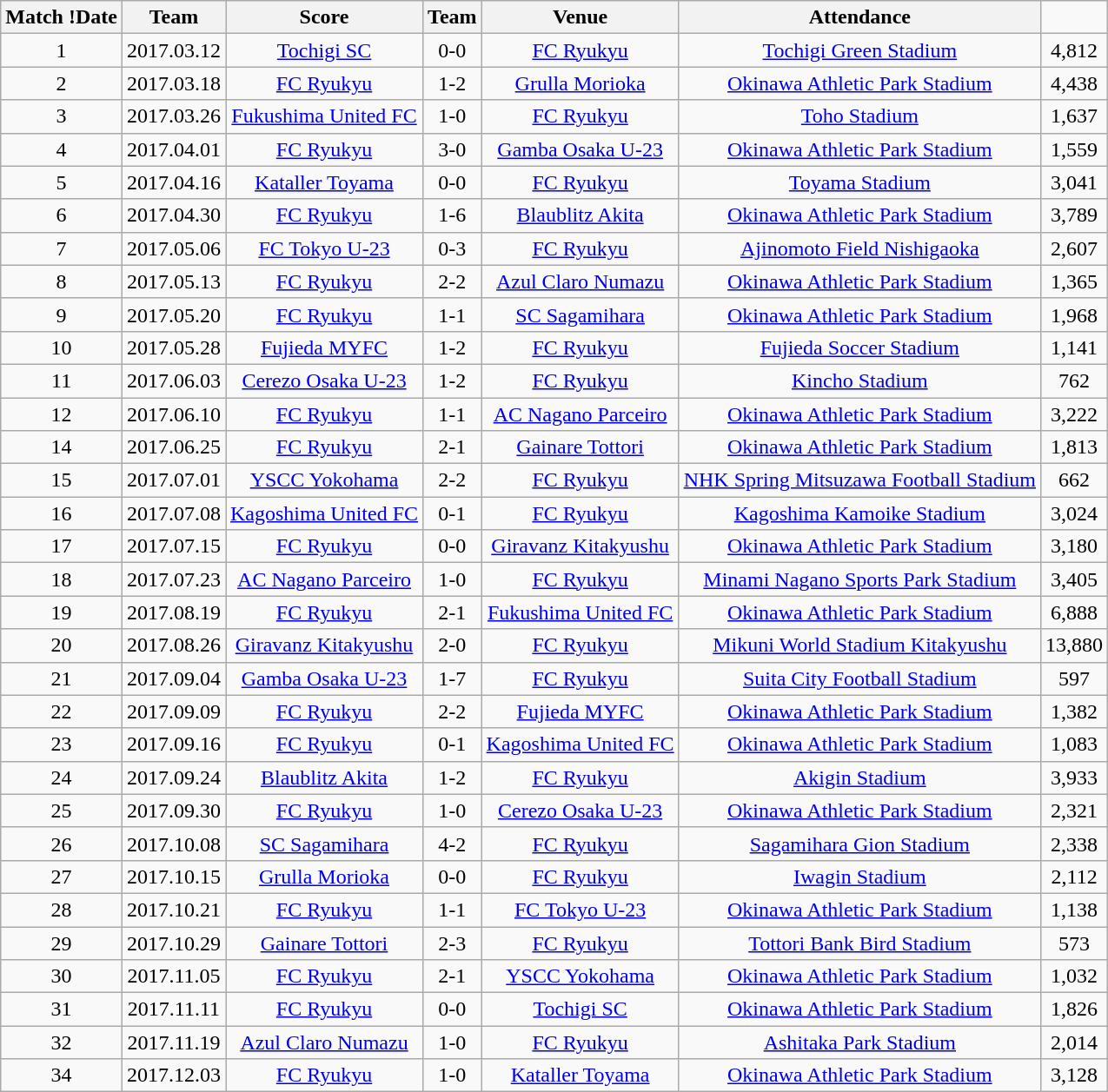<table class="wikitable" style="text-align:center;">
<tr>
<th>Match !Date</th>
<th>Team</th>
<th>Score</th>
<th>Team</th>
<th>Venue</th>
<th>Attendance</th>
</tr>
<tr>
<td>1</td>
<td>2017.03.12</td>
<td><a href='#'>Tochigi SC</a></td>
<td>0-0</td>
<td><a href='#'>FC Ryukyu</a></td>
<td><a href='#'>Tochigi Green Stadium</a></td>
<td>4,812</td>
</tr>
<tr>
<td>2</td>
<td>2017.03.18</td>
<td><a href='#'>FC Ryukyu</a></td>
<td>1-2</td>
<td><a href='#'>Grulla Morioka</a></td>
<td><a href='#'>Okinawa Athletic Park Stadium</a></td>
<td>4,438</td>
</tr>
<tr>
<td>3</td>
<td>2017.03.26</td>
<td><a href='#'>Fukushima United FC</a></td>
<td>1-0</td>
<td><a href='#'>FC Ryukyu</a></td>
<td><a href='#'>Toho Stadium</a></td>
<td>1,637</td>
</tr>
<tr>
<td>4</td>
<td>2017.04.01</td>
<td><a href='#'>FC Ryukyu</a></td>
<td>3-0</td>
<td><a href='#'>Gamba Osaka U-23</a></td>
<td><a href='#'>Okinawa Athletic Park Stadium</a></td>
<td>1,559</td>
</tr>
<tr>
<td>5</td>
<td>2017.04.16</td>
<td><a href='#'>Kataller Toyama</a></td>
<td>0-0</td>
<td><a href='#'>FC Ryukyu</a></td>
<td><a href='#'>Toyama Stadium</a></td>
<td>3,041</td>
</tr>
<tr>
<td>6</td>
<td>2017.04.30</td>
<td><a href='#'>FC Ryukyu</a></td>
<td>1-6</td>
<td><a href='#'>Blaublitz Akita</a></td>
<td><a href='#'>Okinawa Athletic Park Stadium</a></td>
<td>3,789</td>
</tr>
<tr>
<td>7</td>
<td>2017.05.06</td>
<td><a href='#'>FC Tokyo U-23</a></td>
<td>0-3</td>
<td><a href='#'>FC Ryukyu</a></td>
<td><a href='#'>Ajinomoto Field Nishigaoka</a></td>
<td>2,607</td>
</tr>
<tr>
<td>8</td>
<td>2017.05.13</td>
<td><a href='#'>FC Ryukyu</a></td>
<td>2-2</td>
<td><a href='#'>Azul Claro Numazu</a></td>
<td><a href='#'>Okinawa Athletic Park Stadium</a></td>
<td>1,365</td>
</tr>
<tr>
<td>9</td>
<td>2017.05.20</td>
<td><a href='#'>FC Ryukyu</a></td>
<td>1-1</td>
<td><a href='#'>SC Sagamihara</a></td>
<td><a href='#'>Okinawa Athletic Park Stadium</a></td>
<td>1,968</td>
</tr>
<tr>
<td>10</td>
<td>2017.05.28</td>
<td><a href='#'>Fujieda MYFC</a></td>
<td>1-2</td>
<td><a href='#'>FC Ryukyu</a></td>
<td><a href='#'>Fujieda Soccer Stadium</a></td>
<td>1,141</td>
</tr>
<tr>
<td>11</td>
<td>2017.06.03</td>
<td><a href='#'>Cerezo Osaka U-23</a></td>
<td>1-2</td>
<td><a href='#'>FC Ryukyu</a></td>
<td><a href='#'>Kincho Stadium</a></td>
<td>762</td>
</tr>
<tr>
<td>12</td>
<td>2017.06.10</td>
<td><a href='#'>FC Ryukyu</a></td>
<td>1-1</td>
<td><a href='#'>AC Nagano Parceiro</a></td>
<td><a href='#'>Okinawa Athletic Park Stadium</a></td>
<td>3,222</td>
</tr>
<tr>
<td>14</td>
<td>2017.06.25</td>
<td><a href='#'>FC Ryukyu</a></td>
<td>2-1</td>
<td><a href='#'>Gainare Tottori</a></td>
<td><a href='#'>Okinawa Athletic Park Stadium</a></td>
<td>1,813</td>
</tr>
<tr>
<td>15</td>
<td>2017.07.01</td>
<td><a href='#'>YSCC Yokohama</a></td>
<td>2-2</td>
<td><a href='#'>FC Ryukyu</a></td>
<td><a href='#'>NHK Spring Mitsuzawa Football Stadium</a></td>
<td>662</td>
</tr>
<tr>
<td>16</td>
<td>2017.07.08</td>
<td><a href='#'>Kagoshima United FC</a></td>
<td>0-1</td>
<td><a href='#'>FC Ryukyu</a></td>
<td><a href='#'>Kagoshima Kamoike Stadium</a></td>
<td>3,024</td>
</tr>
<tr>
<td>17</td>
<td>2017.07.15</td>
<td><a href='#'>FC Ryukyu</a></td>
<td>0-0</td>
<td><a href='#'>Giravanz Kitakyushu</a></td>
<td><a href='#'>Okinawa Athletic Park Stadium</a></td>
<td>3,180</td>
</tr>
<tr>
<td>18</td>
<td>2017.07.23</td>
<td><a href='#'>AC Nagano Parceiro</a></td>
<td>1-0</td>
<td><a href='#'>FC Ryukyu</a></td>
<td><a href='#'>Minami Nagano Sports Park Stadium</a></td>
<td>3,405</td>
</tr>
<tr>
<td>19</td>
<td>2017.08.19</td>
<td><a href='#'>FC Ryukyu</a></td>
<td>2-1</td>
<td><a href='#'>Fukushima United FC</a></td>
<td><a href='#'>Okinawa Athletic Park Stadium</a></td>
<td>6,888</td>
</tr>
<tr>
<td>20</td>
<td>2017.08.26</td>
<td><a href='#'>Giravanz Kitakyushu</a></td>
<td>2-0</td>
<td><a href='#'>FC Ryukyu</a></td>
<td><a href='#'>Mikuni World Stadium Kitakyushu</a></td>
<td>13,880</td>
</tr>
<tr>
<td>21</td>
<td>2017.09.04</td>
<td><a href='#'>Gamba Osaka U-23</a></td>
<td>1-7</td>
<td><a href='#'>FC Ryukyu</a></td>
<td><a href='#'>Suita City Football Stadium</a></td>
<td>597</td>
</tr>
<tr>
<td>22</td>
<td>2017.09.09</td>
<td><a href='#'>FC Ryukyu</a></td>
<td>2-2</td>
<td><a href='#'>Fujieda MYFC</a></td>
<td><a href='#'>Okinawa Athletic Park Stadium</a></td>
<td>1,382</td>
</tr>
<tr>
<td>23</td>
<td>2017.09.16</td>
<td><a href='#'>FC Ryukyu</a></td>
<td>0-1</td>
<td><a href='#'>Kagoshima United FC</a></td>
<td><a href='#'>Okinawa Athletic Park Stadium</a></td>
<td>1,083</td>
</tr>
<tr>
<td>24</td>
<td>2017.09.24</td>
<td><a href='#'>Blaublitz Akita</a></td>
<td>1-2</td>
<td><a href='#'>FC Ryukyu</a></td>
<td><a href='#'>Akigin Stadium</a></td>
<td>3,933</td>
</tr>
<tr>
<td>25</td>
<td>2017.09.30</td>
<td><a href='#'>FC Ryukyu</a></td>
<td>1-0</td>
<td><a href='#'>Cerezo Osaka U-23</a></td>
<td><a href='#'>Okinawa Athletic Park Stadium</a></td>
<td>2,321</td>
</tr>
<tr>
<td>26</td>
<td>2017.10.08</td>
<td><a href='#'>SC Sagamihara</a></td>
<td>4-2</td>
<td><a href='#'>FC Ryukyu</a></td>
<td><a href='#'>Sagamihara Gion Stadium</a></td>
<td>2,338</td>
</tr>
<tr>
<td>27</td>
<td>2017.10.15</td>
<td><a href='#'>Grulla Morioka</a></td>
<td>0-0</td>
<td><a href='#'>FC Ryukyu</a></td>
<td><a href='#'>Iwagin Stadium</a></td>
<td>2,112</td>
</tr>
<tr>
<td>28</td>
<td>2017.10.21</td>
<td><a href='#'>FC Ryukyu</a></td>
<td>1-1</td>
<td><a href='#'>FC Tokyo U-23</a></td>
<td><a href='#'>Okinawa Athletic Park Stadium</a></td>
<td>1,138</td>
</tr>
<tr>
<td>29</td>
<td>2017.10.29</td>
<td><a href='#'>Gainare Tottori</a></td>
<td>2-3</td>
<td><a href='#'>FC Ryukyu</a></td>
<td><a href='#'>Tottori Bank Bird Stadium</a></td>
<td>573</td>
</tr>
<tr>
<td>30</td>
<td>2017.11.05</td>
<td><a href='#'>FC Ryukyu</a></td>
<td>2-1</td>
<td><a href='#'>YSCC Yokohama</a></td>
<td><a href='#'>Okinawa Athletic Park Stadium</a></td>
<td>1,032</td>
</tr>
<tr>
<td>31</td>
<td>2017.11.11</td>
<td><a href='#'>FC Ryukyu</a></td>
<td>0-0</td>
<td><a href='#'>Tochigi SC</a></td>
<td><a href='#'>Okinawa Athletic Park Stadium</a></td>
<td>1,826</td>
</tr>
<tr>
<td>32</td>
<td>2017.11.19</td>
<td><a href='#'>Azul Claro Numazu</a></td>
<td>1-0</td>
<td><a href='#'>FC Ryukyu</a></td>
<td><a href='#'>Ashitaka Park Stadium</a></td>
<td>2,014</td>
</tr>
<tr>
<td>34</td>
<td>2017.12.03</td>
<td><a href='#'>FC Ryukyu</a></td>
<td>1-0</td>
<td><a href='#'>Kataller Toyama</a></td>
<td><a href='#'>Okinawa Athletic Park Stadium</a></td>
<td>3,128</td>
</tr>
</table>
